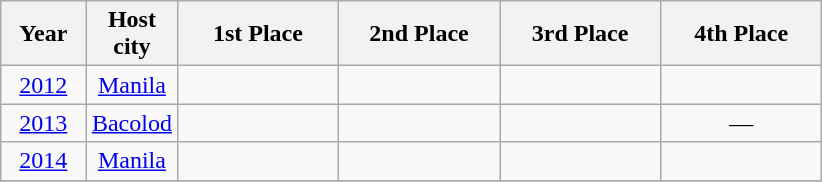<table class="wikitable" style="margin:1em auto; text-align: center;">
<tr>
<th width=50px>Year</th>
<th width=50px>Host city</th>
<th width=100px>1st Place</th>
<th width=100px>2nd Place</th>
<th width=100px>3rd Place</th>
<th width=100px>4th Place</th>
</tr>
<tr>
<td><a href='#'>2012</a></td>
<td><a href='#'>Manila</a></td>
<td></td>
<td></td>
<td></td>
<td></td>
</tr>
<tr>
<td><a href='#'>2013</a></td>
<td><a href='#'>Bacolod</a></td>
<td></td>
<td></td>
<td></td>
<td>—</td>
</tr>
<tr>
<td><a href='#'>2014</a></td>
<td><a href='#'>Manila</a></td>
<td></td>
<td></td>
<td></td>
<td></td>
</tr>
<tr>
</tr>
</table>
